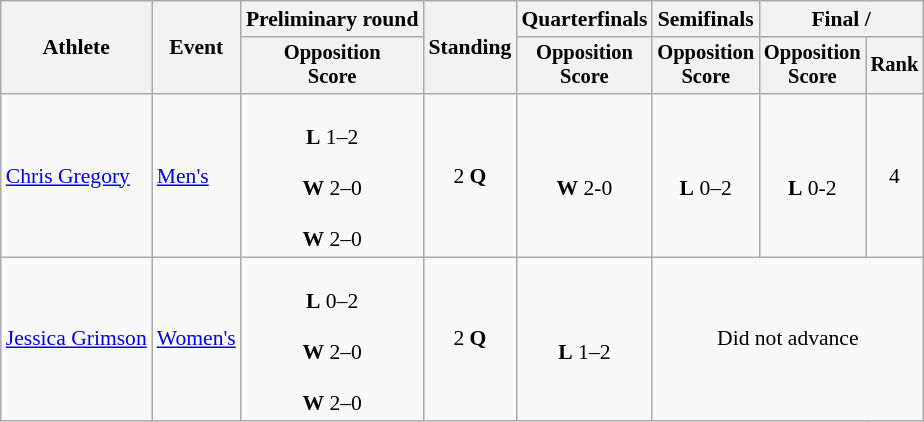<table class=wikitable style="font-size:90%">
<tr>
<th rowspan="2">Athlete</th>
<th rowspan="2">Event</th>
<th>Preliminary round</th>
<th rowspan="2">Standing</th>
<th>Quarterfinals</th>
<th>Semifinals</th>
<th colspan=2>Final / </th>
</tr>
<tr style="font-size:95%">
<th>Opposition<br>Score</th>
<th>Opposition<br>Score</th>
<th>Opposition<br>Score</th>
<th>Opposition<br>Score</th>
<th>Rank</th>
</tr>
<tr align=center>
<td align=left><a href='#'>Chris Gregory</a><br></td>
<td align=left rowspan=1><a href='#'>Men's</a></td>
<td><br><strong>L</strong> 1–2<br><br><strong>W</strong> 2–0<br><br><strong>W</strong> 2–0</td>
<td>2 <strong>Q</strong></td>
<td><br><strong>W</strong> 2-0</td>
<td><br><strong>L</strong> 0–2</td>
<td><br><strong>L</strong> 0-2</td>
<td>4</td>
</tr>
<tr align=center>
<td align=left><a href='#'>Jessica Grimson</a><br></td>
<td align=left rowspan=1><a href='#'>Women's</a></td>
<td><br><strong>L</strong> 0–2<br><br><strong>W</strong> 2–0<br><br><strong>W</strong> 2–0</td>
<td>2 <strong>Q</strong></td>
<td><br><strong>L</strong> 1–2</td>
<td colspan=3>Did not advance</td>
</tr>
</table>
